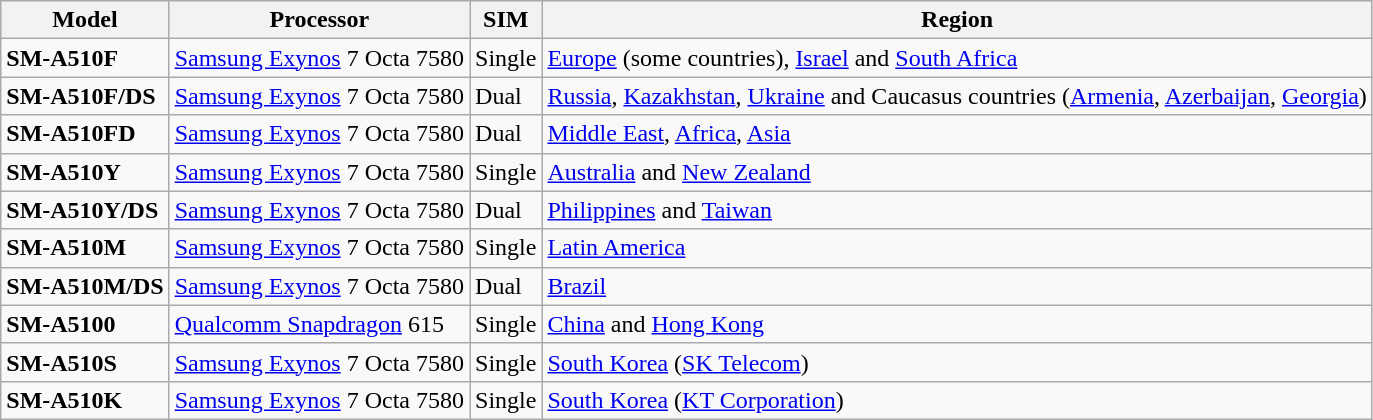<table class="wikitable sortable">
<tr>
<th>Model</th>
<th>Processor</th>
<th>SIM</th>
<th>Region</th>
</tr>
<tr>
<td><strong>SM-A510F</strong></td>
<td><a href='#'>Samsung Exynos</a> 7 Octa 7580</td>
<td>Single</td>
<td><a href='#'>Europe</a> (some countries), <a href='#'>Israel</a> and <a href='#'>South Africa</a></td>
</tr>
<tr>
<td><strong>SM-A510F/DS</strong></td>
<td><a href='#'>Samsung Exynos</a> 7 Octa 7580</td>
<td>Dual</td>
<td><a href='#'>Russia</a>, <a href='#'>Kazakhstan</a>, <a href='#'>Ukraine</a> and Caucasus countries (<a href='#'>Armenia</a>, <a href='#'>Azerbaijan</a>, <a href='#'>Georgia</a>)</td>
</tr>
<tr>
<td><strong>SM-A510FD</strong></td>
<td><a href='#'>Samsung Exynos</a> 7 Octa 7580</td>
<td>Dual</td>
<td><a href='#'>Middle East</a>, <a href='#'>Africa</a>, <a href='#'>Asia</a></td>
</tr>
<tr>
<td><strong>SM-A510Y</strong></td>
<td><a href='#'>Samsung Exynos</a> 7 Octa 7580</td>
<td>Single</td>
<td><a href='#'>Australia</a> and <a href='#'>New Zealand</a></td>
</tr>
<tr>
<td><strong>SM-A510Y/DS</strong></td>
<td><a href='#'>Samsung Exynos</a> 7 Octa 7580</td>
<td>Dual</td>
<td><a href='#'>Philippines</a> and <a href='#'>Taiwan</a></td>
</tr>
<tr>
<td><strong>SM-A510M</strong></td>
<td><a href='#'>Samsung Exynos</a> 7 Octa 7580</td>
<td>Single</td>
<td><a href='#'>Latin America</a></td>
</tr>
<tr>
<td><strong>SM-A510M/DS</strong></td>
<td><a href='#'>Samsung Exynos</a> 7 Octa 7580</td>
<td>Dual</td>
<td><a href='#'>Brazil</a></td>
</tr>
<tr>
<td><strong>SM-A5100</strong></td>
<td><a href='#'>Qualcomm Snapdragon</a> 615</td>
<td>Single</td>
<td><a href='#'>China</a> and <a href='#'>Hong Kong</a></td>
</tr>
<tr>
<td><strong>SM-A510S</strong></td>
<td><a href='#'>Samsung Exynos</a> 7 Octa 7580</td>
<td>Single</td>
<td><a href='#'>South Korea</a> (<a href='#'>SK Telecom</a>)</td>
</tr>
<tr>
<td><strong>SM-A510K</strong></td>
<td><a href='#'>Samsung Exynos</a> 7 Octa 7580</td>
<td>Single</td>
<td><a href='#'>South Korea</a> (<a href='#'>KT Corporation</a>)</td>
</tr>
</table>
